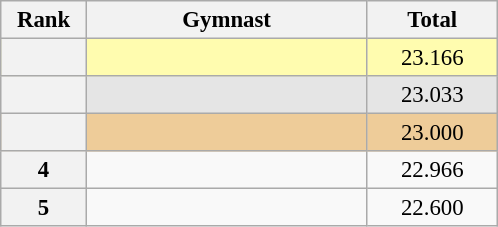<table class="wikitable sortable" style="text-align:center; font-size:95%">
<tr>
<th scope="col" style="width:50px;">Rank</th>
<th scope="col" style="width:180px;">Gymnast</th>
<th scope="col" style="width:80px;">Total</th>
</tr>
<tr style="background:#fffcaf;">
<th scope=row style="text-align:center"></th>
<td style="text-align:left;"></td>
<td>23.166</td>
</tr>
<tr style="background:#e5e5e5;">
<th scope=row style="text-align:center"></th>
<td style="text-align:left;"></td>
<td>23.033</td>
</tr>
<tr style="background:#ec9;">
<th scope=row style="text-align:center"></th>
<td style="text-align:left;"></td>
<td>23.000</td>
</tr>
<tr>
<th scope=row style="text-align:center">4</th>
<td style="text-align:left;"></td>
<td>22.966</td>
</tr>
<tr>
<th scope=row style="text-align:center">5</th>
<td style="text-align:left;"></td>
<td>22.600</td>
</tr>
</table>
